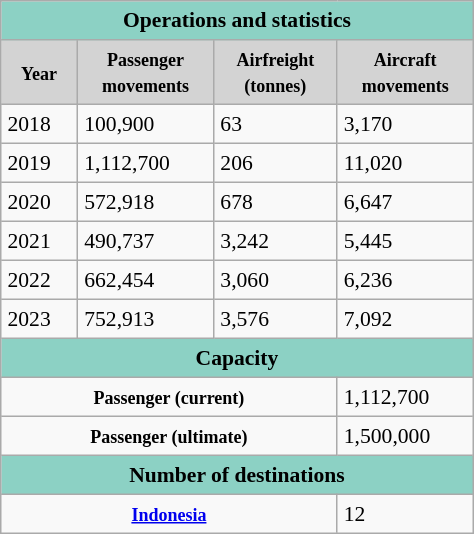<table border="1" cellpadding="4" cellspacing="0" style="float:right; width:25%; margin:0 0 1em 1em; background:#f9f9f9; border:1px #aaa solid; border-collapse:collapse; font-size:90%;">
<tr>
<th style="text-align:center; background:#8CD1C4;" colspan="4">Operations and statistics</th>
</tr>
<tr colspan="4" style="background:lightgrey;">
<th><small>Year</small></th>
<th><small>Passenger</small><br><small>movements</small></th>
<th><small>Airfreight</small><br><small>(tonnes)</small></th>
<th><small>Aircraft</small><br><small>movements</small></th>
</tr>
<tr>
<td>2018</td>
<td>100,900</td>
<td>63</td>
<td>3,170</td>
</tr>
<tr>
<td>2019</td>
<td>1,112,700</td>
<td>206</td>
<td>11,020</td>
</tr>
<tr>
<td>2020</td>
<td>572,918</td>
<td>678</td>
<td>6,647</td>
</tr>
<tr>
<td>2021</td>
<td>490,737</td>
<td>3,242</td>
<td>5,445</td>
</tr>
<tr>
<td>2022</td>
<td>662,454</td>
<td>3,060</td>
<td>6,236</td>
</tr>
<tr>
<td>2023</td>
<td>752,913</td>
<td>3,576</td>
<td>7,092</td>
</tr>
<tr>
<th colspan="4" style="background:#8CD1C4;">Capacity</th>
</tr>
<tr>
<th colspan=3><small>Passenger (current)</small></th>
<td>1,112,700</td>
</tr>
<tr>
<th colspan=3><small>Passenger (ultimate)</small></th>
<td>1,500,000</td>
</tr>
<tr>
<th colspan="4" style="background:#8CD1C4;">Number of destinations</th>
</tr>
<tr>
<th colspan=3><small><a href='#'>Indonesia</a></small></th>
<td>12</td>
</tr>
</table>
